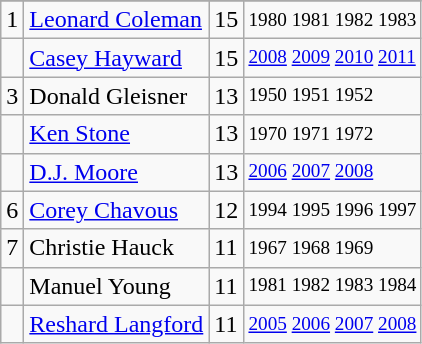<table class="wikitable">
<tr>
</tr>
<tr>
<td>1</td>
<td><a href='#'>Leonard Coleman</a></td>
<td>15</td>
<td style="font-size:80%;">1980 1981 1982 1983</td>
</tr>
<tr>
<td></td>
<td><a href='#'>Casey Hayward</a></td>
<td>15</td>
<td style="font-size:80%;"><a href='#'>2008</a> <a href='#'>2009</a> <a href='#'>2010</a> <a href='#'>2011</a></td>
</tr>
<tr>
<td>3</td>
<td>Donald Gleisner</td>
<td>13</td>
<td style="font-size:80%;">1950 1951 1952</td>
</tr>
<tr>
<td></td>
<td><a href='#'>Ken Stone</a></td>
<td>13</td>
<td style="font-size:80%;">1970 1971 1972</td>
</tr>
<tr>
<td></td>
<td><a href='#'>D.J. Moore</a></td>
<td>13</td>
<td style="font-size:80%;"><a href='#'>2006</a> <a href='#'>2007</a> <a href='#'>2008</a></td>
</tr>
<tr>
<td>6</td>
<td><a href='#'>Corey Chavous</a></td>
<td>12</td>
<td style="font-size:80%;">1994 1995 1996 1997</td>
</tr>
<tr>
<td>7</td>
<td>Christie Hauck</td>
<td>11</td>
<td style="font-size:80%;">1967 1968 1969</td>
</tr>
<tr>
<td></td>
<td>Manuel Young</td>
<td>11</td>
<td style="font-size:80%;">1981 1982 1983 1984</td>
</tr>
<tr>
<td></td>
<td><a href='#'>Reshard Langford</a></td>
<td>11</td>
<td style="font-size:80%;"><a href='#'>2005</a> <a href='#'>2006</a> <a href='#'>2007</a> <a href='#'>2008</a></td>
</tr>
</table>
